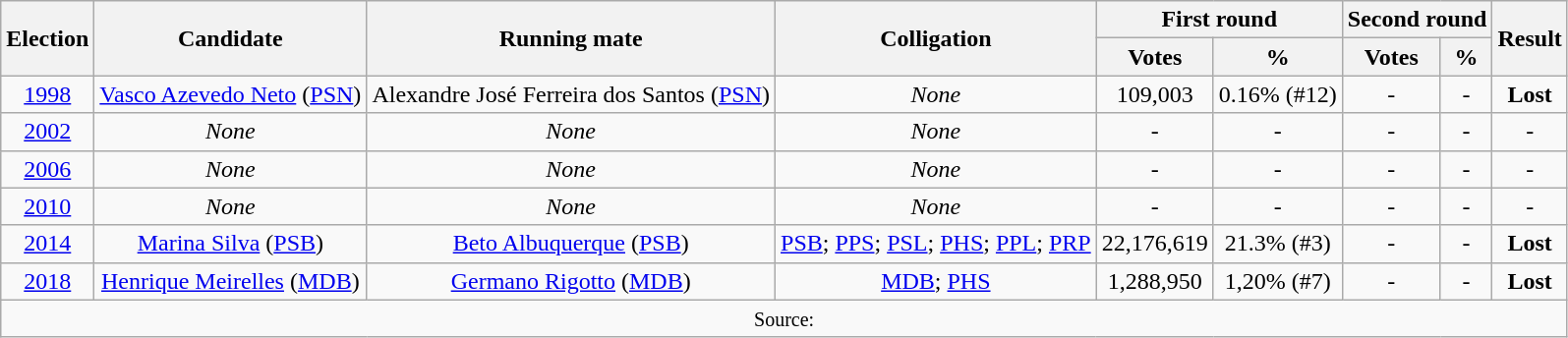<table class="wikitable" style="text-align:center">
<tr>
<th rowspan="2">Election</th>
<th rowspan="2">Candidate</th>
<th rowspan="2"><strong>Running mate</strong></th>
<th rowspan="2">Colligation</th>
<th colspan="2">First round</th>
<th colspan="2">Second round</th>
<th rowspan="2"><strong>Result</strong></th>
</tr>
<tr>
<th><strong>Votes</strong></th>
<th><strong>%</strong></th>
<th><strong>Votes</strong></th>
<th><strong>%</strong></th>
</tr>
<tr>
<td><a href='#'>1998</a></td>
<td><a href='#'>Vasco Azevedo Neto</a> (<a href='#'>PSN</a>)</td>
<td>Alexandre José Ferreira dos Santos (<a href='#'>PSN</a>)</td>
<td><em>None</em></td>
<td>109,003</td>
<td>0.16% (#12)</td>
<td>-</td>
<td>-</td>
<td><strong>Lost</strong> </td>
</tr>
<tr>
<td><a href='#'>2002</a></td>
<td><em>None</em></td>
<td><em>None</em></td>
<td><em>None</em></td>
<td>-</td>
<td>-</td>
<td>-</td>
<td>-</td>
<td>-</td>
</tr>
<tr>
<td><a href='#'>2006</a></td>
<td><em>None</em></td>
<td><em>None</em></td>
<td><em>None</em></td>
<td>-</td>
<td>-</td>
<td>-</td>
<td>-</td>
<td>-</td>
</tr>
<tr>
<td><a href='#'>2010</a></td>
<td><em>None</em></td>
<td><em>None</em></td>
<td><em>None</em></td>
<td>-</td>
<td>-</td>
<td>-</td>
<td>-</td>
<td>-</td>
</tr>
<tr>
<td><a href='#'>2014</a></td>
<td><a href='#'>Marina Silva</a> (<a href='#'>PSB</a>)</td>
<td><a href='#'>Beto Albuquerque</a> (<a href='#'>PSB</a>)</td>
<td><a href='#'>PSB</a>; <a href='#'>PPS</a>; <a href='#'>PSL</a>; <a href='#'>PHS</a>; <a href='#'>PPL</a>; <a href='#'>PRP</a></td>
<td>22,176,619</td>
<td>21.3% (#3)</td>
<td>-</td>
<td>-</td>
<td><strong>Lost</strong> </td>
</tr>
<tr>
<td><a href='#'>2018</a></td>
<td><a href='#'>Henrique Meirelles</a> (<a href='#'>MDB</a>)</td>
<td><a href='#'>Germano Rigotto</a> (<a href='#'>MDB</a>)</td>
<td><a href='#'>MDB</a>; <a href='#'>PHS</a></td>
<td>1,288,950</td>
<td>1,20% (#7)</td>
<td>-</td>
<td>-</td>
<td><strong>Lost</strong> </td>
</tr>
<tr>
<td colspan="9"><small>Source: </small></td>
</tr>
</table>
